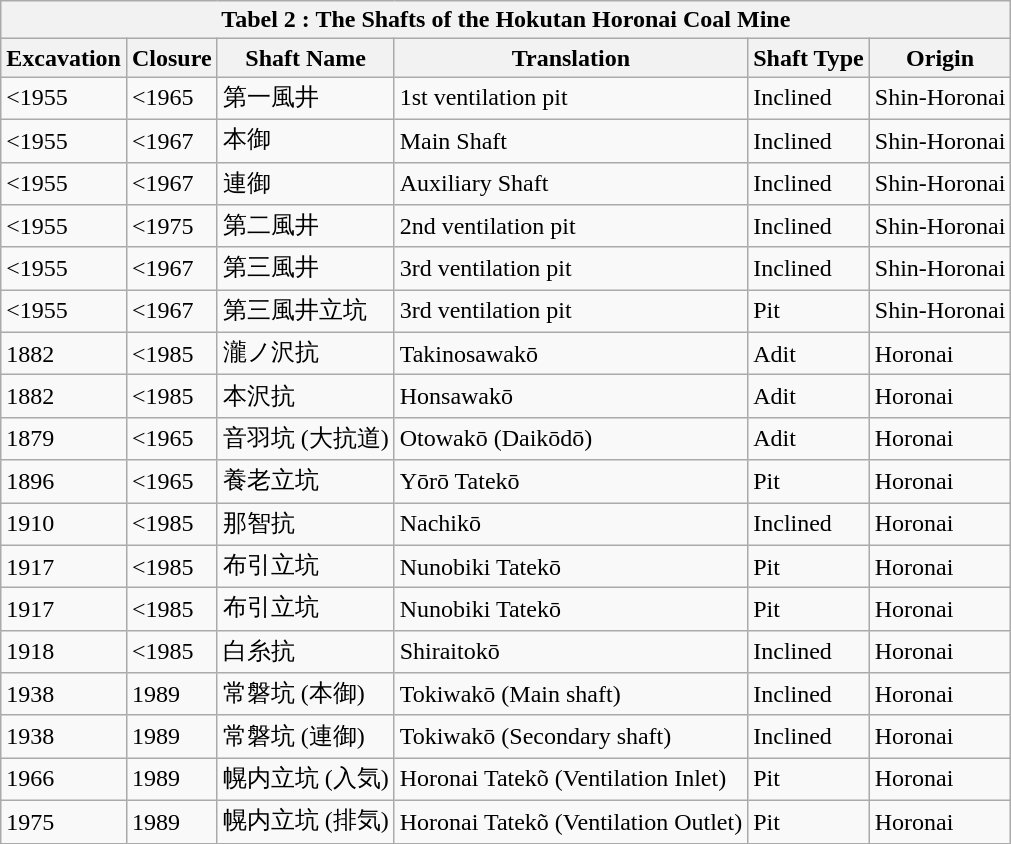<table class="wikitable">
<tr>
<th colspan="6">Tabel 2 : The Shafts of the Hokutan Horonai Coal Mine</th>
</tr>
<tr>
<th>Excavation</th>
<th>Closure</th>
<th>Shaft Name</th>
<th>Translation</th>
<th>Shaft Type</th>
<th>Origin</th>
</tr>
<tr>
<td><1955</td>
<td><1965</td>
<td>第一風井</td>
<td>1st ventilation pit</td>
<td>Inclined</td>
<td>Shin-Horonai</td>
</tr>
<tr>
<td><1955</td>
<td><1967</td>
<td>本御</td>
<td>Main Shaft</td>
<td>Inclined</td>
<td>Shin-Horonai</td>
</tr>
<tr>
<td><1955</td>
<td><1967</td>
<td>連御</td>
<td>Auxiliary Shaft</td>
<td>Inclined</td>
<td>Shin-Horonai</td>
</tr>
<tr>
<td><1955</td>
<td><1975</td>
<td>第二風井</td>
<td>2nd ventilation pit</td>
<td>Inclined</td>
<td>Shin-Horonai</td>
</tr>
<tr>
<td><1955</td>
<td><1967</td>
<td>第三風井</td>
<td>3rd ventilation pit</td>
<td>Inclined</td>
<td>Shin-Horonai</td>
</tr>
<tr>
<td><1955</td>
<td><1967</td>
<td>第三風井立坑</td>
<td>3rd ventilation pit</td>
<td>Pit</td>
<td>Shin-Horonai</td>
</tr>
<tr>
<td>1882</td>
<td><1985</td>
<td>瀧ノ沢抗</td>
<td>Takinosawakō</td>
<td>Adit</td>
<td>Horonai</td>
</tr>
<tr>
<td>1882</td>
<td><1985</td>
<td>本沢抗</td>
<td>Honsawakō</td>
<td>Adit</td>
<td>Horonai</td>
</tr>
<tr>
<td>1879</td>
<td><1965</td>
<td>音羽坑 (大抗道)</td>
<td>Otowakō (Daikōdō)</td>
<td>Adit</td>
<td>Horonai</td>
</tr>
<tr>
<td>1896</td>
<td><1965</td>
<td>養老立坑</td>
<td>Yōrō Tatekō</td>
<td>Pit</td>
<td>Horonai</td>
</tr>
<tr>
<td>1910</td>
<td><1985</td>
<td>那智抗</td>
<td>Nachikō</td>
<td>Inclined</td>
<td>Horonai</td>
</tr>
<tr>
<td>1917</td>
<td><1985</td>
<td>布引立坑</td>
<td>Nunobiki Tatekō</td>
<td>Pit</td>
<td>Horonai</td>
</tr>
<tr>
<td>1917</td>
<td><1985</td>
<td>布引立坑</td>
<td>Nunobiki Tatekō</td>
<td>Pit</td>
<td>Horonai</td>
</tr>
<tr>
<td>1918</td>
<td><1985</td>
<td>白糸抗</td>
<td>Shiraitokō</td>
<td>Inclined</td>
<td>Horonai</td>
</tr>
<tr>
<td>1938</td>
<td>1989</td>
<td>常磐坑 (本御)</td>
<td>Tokiwakō (Main shaft)</td>
<td>Inclined</td>
<td>Horonai</td>
</tr>
<tr>
<td>1938</td>
<td>1989</td>
<td>常磐坑 (連御)</td>
<td>Tokiwakō (Secondary shaft)</td>
<td>Inclined</td>
<td>Horonai</td>
</tr>
<tr>
<td>1966</td>
<td>1989</td>
<td>幌内立坑 (入気)</td>
<td>Horonai Tatekõ (Ventilation Inlet)</td>
<td>Pit</td>
<td>Horonai</td>
</tr>
<tr>
<td>1975</td>
<td>1989</td>
<td>幌内立坑 (排気)</td>
<td>Horonai Tatekõ (Ventilation Outlet)</td>
<td>Pit</td>
<td>Horonai</td>
</tr>
</table>
